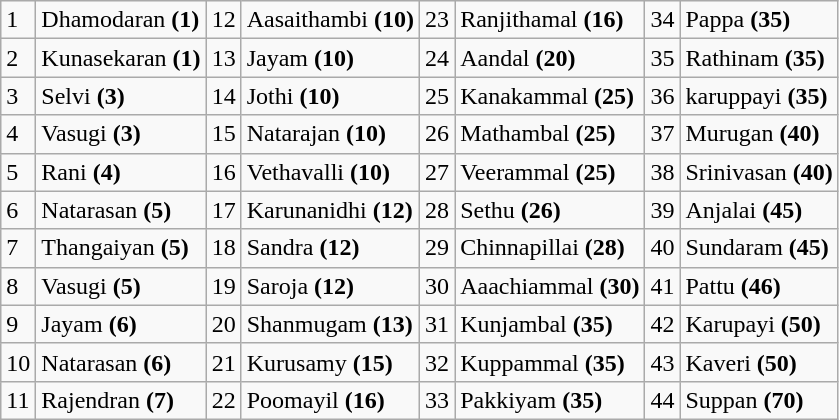<table class="wikitable">
<tr>
<td>1</td>
<td>Dhamodaran <strong>(1)</strong></td>
<td>12</td>
<td>Aasaithambi <strong>(10)</strong></td>
<td>23</td>
<td>Ranjithamal <strong>(16)</strong></td>
<td>34</td>
<td>Pappa <strong>(35)</strong></td>
</tr>
<tr>
<td>2</td>
<td>Kunasekaran <strong>(1)</strong></td>
<td>13</td>
<td>Jayam <strong>(10)</strong></td>
<td>24</td>
<td>Aandal <strong>(20)</strong></td>
<td>35</td>
<td>Rathinam <strong>(35)</strong></td>
</tr>
<tr>
<td>3</td>
<td>Selvi <strong>(3)</strong></td>
<td>14</td>
<td>Jothi <strong>(10)</strong></td>
<td>25</td>
<td>Kanakammal <strong>(25)</strong></td>
<td>36</td>
<td>karuppayi <strong>(35)</strong></td>
</tr>
<tr>
<td>4</td>
<td>Vasugi <strong>(3)</strong></td>
<td>15</td>
<td>Natarajan <strong>(10)</strong></td>
<td>26</td>
<td>Mathambal <strong>(25)</strong></td>
<td>37</td>
<td>Murugan <strong>(40)</strong></td>
</tr>
<tr>
<td>5</td>
<td>Rani <strong>(4)</strong></td>
<td>16</td>
<td>Vethavalli <strong>(10)</strong></td>
<td>27</td>
<td>Veerammal <strong>(25)</strong></td>
<td>38</td>
<td>Srinivasan <strong>(40)</strong></td>
</tr>
<tr>
<td>6</td>
<td>Natarasan <strong>(5)</strong></td>
<td>17</td>
<td>Karunanidhi <strong>(12)</strong></td>
<td>28</td>
<td>Sethu <strong>(26)</strong></td>
<td>39</td>
<td>Anjalai <strong>(45)</strong></td>
</tr>
<tr>
<td>7</td>
<td>Thangaiyan <strong>(5)</strong></td>
<td>18</td>
<td>Sandra <strong>(12)</strong></td>
<td>29</td>
<td>Chinnapillai <strong>(28)</strong></td>
<td>40</td>
<td>Sundaram <strong>(45)</strong></td>
</tr>
<tr>
<td>8</td>
<td>Vasugi <strong>(5)</strong></td>
<td>19</td>
<td>Saroja <strong>(12)</strong></td>
<td>30</td>
<td>Aaachiammal <strong>(30)</strong></td>
<td>41</td>
<td>Pattu <strong>(46)</strong></td>
</tr>
<tr>
<td>9</td>
<td>Jayam <strong>(6)</strong></td>
<td>20</td>
<td>Shanmugam <strong>(13)</strong></td>
<td>31</td>
<td>Kunjambal <strong>(35)</strong></td>
<td>42</td>
<td>Karupayi <strong>(50)</strong></td>
</tr>
<tr>
<td>10</td>
<td>Natarasan <strong>(6)</strong></td>
<td>21</td>
<td>Kurusamy <strong>(15)</strong></td>
<td>32</td>
<td>Kuppammal <strong>(35)</strong></td>
<td>43</td>
<td>Kaveri <strong>(50)</strong></td>
</tr>
<tr>
<td>11</td>
<td>Rajendran <strong>(7)</strong></td>
<td>22</td>
<td>Poomayil <strong>(16)</strong></td>
<td>33</td>
<td>Pakkiyam <strong>(35)</strong></td>
<td>44</td>
<td>Suppan <strong>(70)</strong></td>
</tr>
</table>
